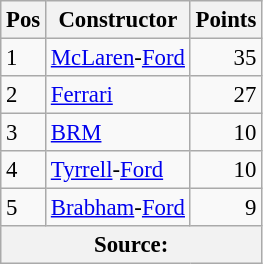<table class="wikitable" style="font-size: 95%;">
<tr>
<th>Pos</th>
<th>Constructor</th>
<th>Points</th>
</tr>
<tr>
<td>1</td>
<td> <a href='#'>McLaren</a>-<a href='#'>Ford</a></td>
<td align="right">35</td>
</tr>
<tr>
<td>2</td>
<td> <a href='#'>Ferrari</a></td>
<td align="right">27</td>
</tr>
<tr>
<td>3</td>
<td> <a href='#'>BRM</a></td>
<td align="right">10</td>
</tr>
<tr>
<td>4</td>
<td> <a href='#'>Tyrrell</a>-<a href='#'>Ford</a></td>
<td align="right">10</td>
</tr>
<tr>
<td>5</td>
<td> <a href='#'>Brabham</a>-<a href='#'>Ford</a></td>
<td align="right">9</td>
</tr>
<tr>
<th colspan=4>Source:</th>
</tr>
</table>
